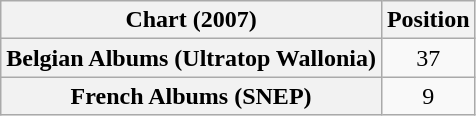<table class="wikitable plainrowheaders" style="text-align:center">
<tr>
<th scope="col">Chart (2007)</th>
<th scope="col">Position</th>
</tr>
<tr>
<th scope="row">Belgian Albums (Ultratop Wallonia)</th>
<td>37</td>
</tr>
<tr>
<th scope="row">French Albums (SNEP)</th>
<td>9</td>
</tr>
</table>
